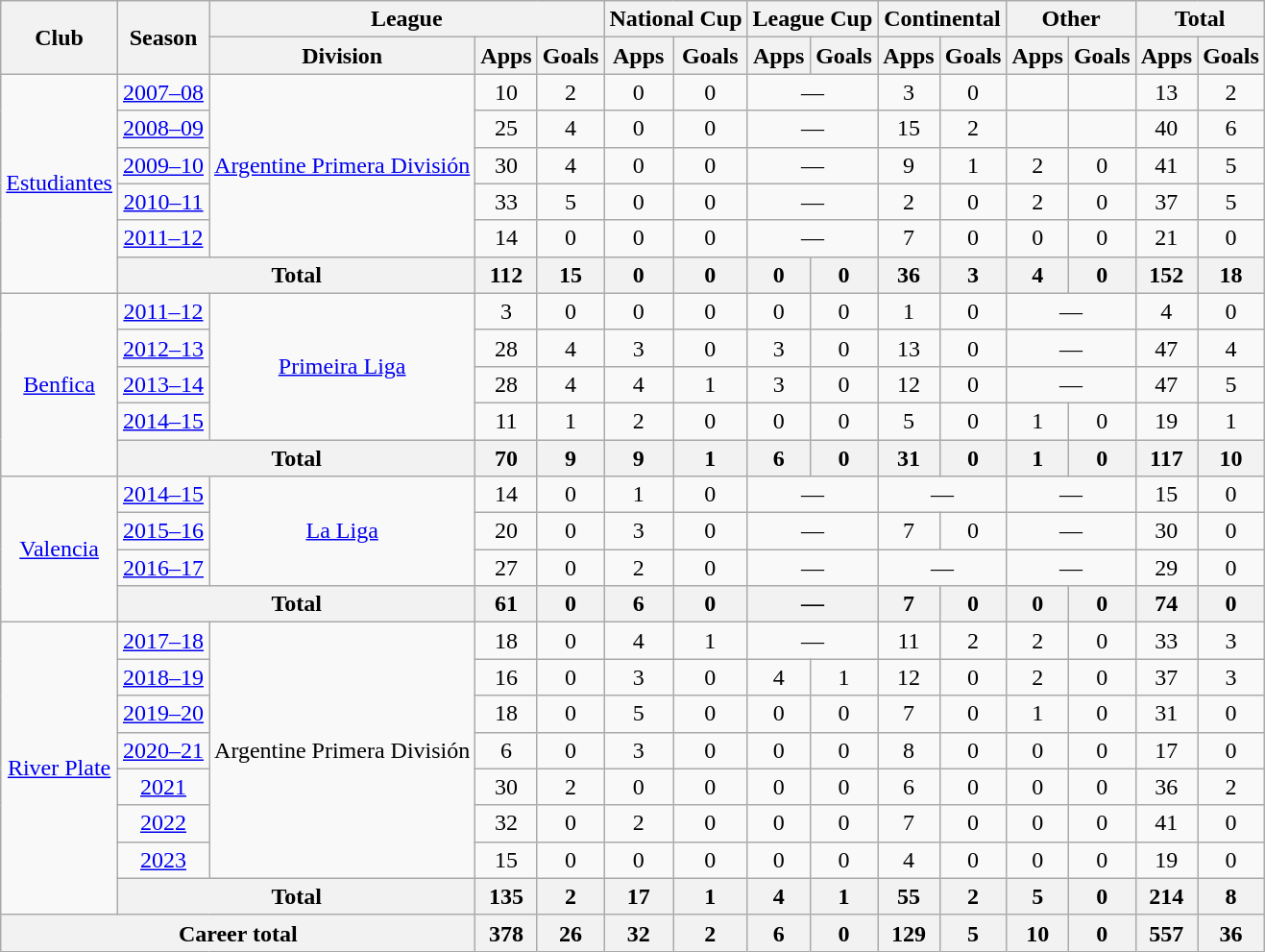<table class="wikitable" style="text-align:center">
<tr>
<th rowspan="2">Club</th>
<th rowspan="2">Season</th>
<th colspan="3">League</th>
<th colspan="2">National Cup</th>
<th colspan="2">League Cup</th>
<th colspan="2">Continental</th>
<th colspan="2">Other</th>
<th colspan="2">Total</th>
</tr>
<tr>
<th>Division</th>
<th>Apps</th>
<th>Goals</th>
<th>Apps</th>
<th>Goals</th>
<th>Apps</th>
<th>Goals</th>
<th>Apps</th>
<th>Goals</th>
<th>Apps</th>
<th>Goals</th>
<th>Apps</th>
<th>Goals</th>
</tr>
<tr>
<td rowspan="6"><a href='#'>Estudiantes</a></td>
<td><a href='#'>2007–08</a></td>
<td rowspan="5"><a href='#'>Argentine Primera División</a></td>
<td>10</td>
<td>2</td>
<td>0</td>
<td>0</td>
<td colspan="2">—</td>
<td>3</td>
<td>0</td>
<td></td>
<td></td>
<td>13</td>
<td>2</td>
</tr>
<tr>
<td><a href='#'>2008–09</a></td>
<td>25</td>
<td>4</td>
<td>0</td>
<td>0</td>
<td colspan="2">—</td>
<td>15</td>
<td>2</td>
<td></td>
<td></td>
<td>40</td>
<td>6</td>
</tr>
<tr>
<td><a href='#'>2009–10</a></td>
<td>30</td>
<td>4</td>
<td>0</td>
<td>0</td>
<td colspan="2">—</td>
<td>9</td>
<td>1</td>
<td>2</td>
<td>0</td>
<td>41</td>
<td>5</td>
</tr>
<tr>
<td><a href='#'>2010–11</a></td>
<td>33</td>
<td>5</td>
<td>0</td>
<td>0</td>
<td colspan="2">—</td>
<td>2</td>
<td>0</td>
<td>2</td>
<td>0</td>
<td>37</td>
<td>5</td>
</tr>
<tr>
<td><a href='#'>2011–12</a></td>
<td>14</td>
<td>0</td>
<td>0</td>
<td>0</td>
<td colspan="2">—</td>
<td>7</td>
<td>0</td>
<td>0</td>
<td>0</td>
<td>21</td>
<td>0</td>
</tr>
<tr>
<th colspan="2">Total</th>
<th>112</th>
<th>15</th>
<th>0</th>
<th>0</th>
<th>0</th>
<th>0</th>
<th>36</th>
<th>3</th>
<th>4</th>
<th>0</th>
<th>152</th>
<th>18</th>
</tr>
<tr>
<td rowspan="5"><a href='#'>Benfica</a></td>
<td><a href='#'>2011–12</a></td>
<td rowspan="4"><a href='#'>Primeira Liga</a></td>
<td>3</td>
<td>0</td>
<td>0</td>
<td>0</td>
<td>0</td>
<td>0</td>
<td>1</td>
<td>0</td>
<td colspan="2">—</td>
<td>4</td>
<td>0</td>
</tr>
<tr>
<td><a href='#'>2012–13</a></td>
<td>28</td>
<td>4</td>
<td>3</td>
<td>0</td>
<td>3</td>
<td>0</td>
<td>13</td>
<td>0</td>
<td colspan="2">—</td>
<td>47</td>
<td>4</td>
</tr>
<tr>
<td><a href='#'>2013–14</a></td>
<td>28</td>
<td>4</td>
<td>4</td>
<td>1</td>
<td>3</td>
<td>0</td>
<td>12</td>
<td>0</td>
<td colspan="2">—</td>
<td>47</td>
<td>5</td>
</tr>
<tr>
<td><a href='#'>2014–15</a></td>
<td>11</td>
<td>1</td>
<td>2</td>
<td>0</td>
<td>0</td>
<td>0</td>
<td>5</td>
<td>0</td>
<td>1</td>
<td>0</td>
<td>19</td>
<td>1</td>
</tr>
<tr>
<th colspan="2">Total</th>
<th>70</th>
<th>9</th>
<th>9</th>
<th>1</th>
<th>6</th>
<th>0</th>
<th>31</th>
<th>0</th>
<th>1</th>
<th>0</th>
<th>117</th>
<th>10</th>
</tr>
<tr>
<td rowspan="4"><a href='#'>Valencia</a></td>
<td><a href='#'>2014–15</a></td>
<td rowspan="3"><a href='#'>La Liga</a></td>
<td>14</td>
<td>0</td>
<td>1</td>
<td>0</td>
<td colspan="2">—</td>
<td colspan="2">—</td>
<td colspan="2">—</td>
<td>15</td>
<td>0</td>
</tr>
<tr>
<td><a href='#'>2015–16</a></td>
<td>20</td>
<td>0</td>
<td>3</td>
<td>0</td>
<td colspan="2">—</td>
<td>7</td>
<td>0</td>
<td colspan="2">—</td>
<td>30</td>
<td>0</td>
</tr>
<tr>
<td><a href='#'>2016–17</a></td>
<td>27</td>
<td>0</td>
<td>2</td>
<td>0</td>
<td colspan="2">—</td>
<td colspan="2">—</td>
<td colspan="2">—</td>
<td>29</td>
<td>0</td>
</tr>
<tr>
<th colspan="2">Total</th>
<th>61</th>
<th>0</th>
<th>6</th>
<th>0</th>
<th colspan="2">—</th>
<th>7</th>
<th>0</th>
<th>0</th>
<th>0</th>
<th>74</th>
<th>0</th>
</tr>
<tr>
<td rowspan="8"><a href='#'>River Plate</a></td>
<td><a href='#'>2017–18</a></td>
<td rowspan="7">Argentine Primera División</td>
<td>18</td>
<td>0</td>
<td>4</td>
<td>1</td>
<td colspan="2">—</td>
<td>11</td>
<td>2</td>
<td>2</td>
<td>0</td>
<td>33</td>
<td>3</td>
</tr>
<tr>
<td><a href='#'>2018–19</a></td>
<td>16</td>
<td>0</td>
<td>3</td>
<td>0</td>
<td>4</td>
<td>1</td>
<td>12</td>
<td>0</td>
<td>2</td>
<td>0</td>
<td>37</td>
<td>3</td>
</tr>
<tr>
<td><a href='#'>2019–20</a></td>
<td>18</td>
<td>0</td>
<td>5</td>
<td>0</td>
<td>0</td>
<td>0</td>
<td>7</td>
<td>0</td>
<td>1</td>
<td>0</td>
<td>31</td>
<td>0</td>
</tr>
<tr>
<td><a href='#'>2020–21</a></td>
<td>6</td>
<td>0</td>
<td>3</td>
<td>0</td>
<td>0</td>
<td>0</td>
<td>8</td>
<td>0</td>
<td>0</td>
<td>0</td>
<td>17</td>
<td>0</td>
</tr>
<tr>
<td><a href='#'>2021</a></td>
<td>30</td>
<td>2</td>
<td>0</td>
<td>0</td>
<td>0</td>
<td>0</td>
<td>6</td>
<td>0</td>
<td>0</td>
<td>0</td>
<td>36</td>
<td>2</td>
</tr>
<tr>
<td><a href='#'>2022</a></td>
<td>32</td>
<td>0</td>
<td>2</td>
<td>0</td>
<td>0</td>
<td>0</td>
<td>7</td>
<td>0</td>
<td>0</td>
<td>0</td>
<td>41</td>
<td>0</td>
</tr>
<tr>
<td><a href='#'>2023</a></td>
<td>15</td>
<td>0</td>
<td>0</td>
<td>0</td>
<td>0</td>
<td>0</td>
<td>4</td>
<td>0</td>
<td>0</td>
<td>0</td>
<td>19</td>
<td>0</td>
</tr>
<tr>
<th colspan="2">Total</th>
<th>135</th>
<th>2</th>
<th>17</th>
<th>1</th>
<th>4</th>
<th>1</th>
<th>55</th>
<th>2</th>
<th>5</th>
<th>0</th>
<th>214</th>
<th>8</th>
</tr>
<tr>
<th colspan="3">Career total</th>
<th>378</th>
<th>26</th>
<th>32</th>
<th>2</th>
<th>6</th>
<th>0</th>
<th>129</th>
<th>5</th>
<th>10</th>
<th>0</th>
<th>557</th>
<th>36</th>
</tr>
</table>
